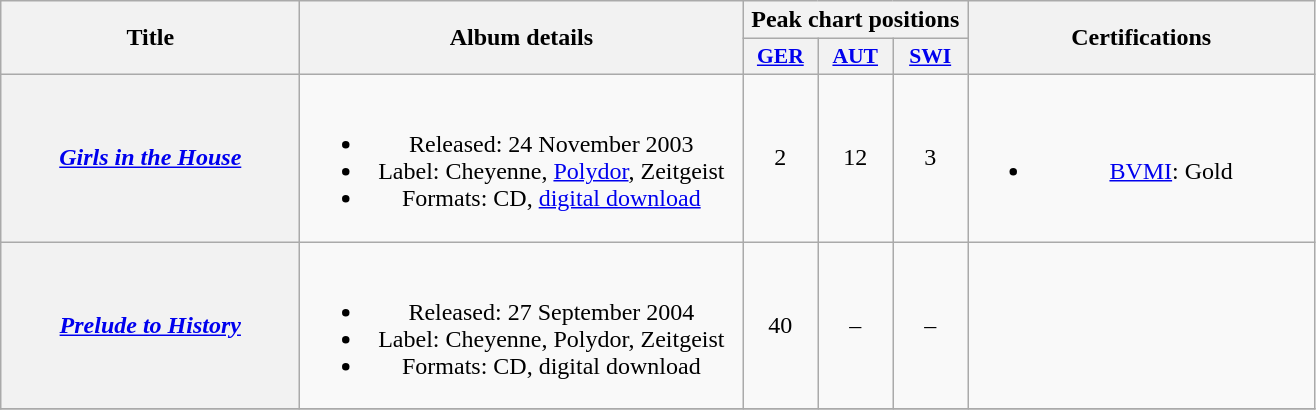<table class="wikitable plainrowheaders" style="text-align:center;">
<tr>
<th scope="col" rowspan="2" style="width:12em;">Title</th>
<th scope="col" rowspan="2" style="width:18em;">Album details</th>
<th scope="col" colspan="3">Peak chart positions</th>
<th scope="col" rowspan="2" style="width:14em;">Certifications</th>
</tr>
<tr>
<th scope="col" style="width:3em;font-size:90%;"><a href='#'>GER</a><br></th>
<th scope="col" style="width:3em;font-size:90%;"><a href='#'>AUT</a><br></th>
<th scope="col" style="width:3em;font-size:90%;"><a href='#'>SWI</a><br></th>
</tr>
<tr>
<th scope="row"><em><a href='#'>Girls in the House</a></em></th>
<td><br><ul><li>Released: 24 November 2003</li><li>Label: Cheyenne, <a href='#'>Polydor</a>, Zeitgeist</li><li>Formats: CD, <a href='#'>digital download</a></li></ul></td>
<td>2</td>
<td>12</td>
<td>3</td>
<td><br><ul><li><a href='#'>BVMI</a>: Gold</li></ul></td>
</tr>
<tr>
<th scope="row"><em><a href='#'>Prelude to History</a></em></th>
<td><br><ul><li>Released: 27 September 2004</li><li>Label: Cheyenne, Polydor, Zeitgeist</li><li>Formats: CD, digital download</li></ul></td>
<td>40</td>
<td>–</td>
<td>–</td>
<td></td>
</tr>
<tr>
</tr>
</table>
